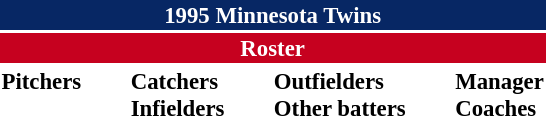<table class="toccolours" style="font-size: 95%;">
<tr>
<th colspan="10" style="background-color: #072764; color: #FFFFFF; text-align: center;">1995 Minnesota Twins</th>
</tr>
<tr>
<td colspan="10" style="background-color: #c6011f; color: white; text-align: center;"><strong>Roster</strong></td>
</tr>
<tr>
<td valign="top"><strong>Pitchers</strong><br>




















</td>
<td width="25px"></td>
<td valign="top"><strong>Catchers</strong><br>

<strong>Infielders</strong>












</td>
<td width="25px"></td>
<td valign="top"><strong>Outfielders</strong><br>






<strong>Other batters</strong>

</td>
<td width="25px"></td>
<td valign="top"><strong>Manager</strong><br>
<strong>Coaches</strong>




</td>
</tr>
<tr>
</tr>
</table>
